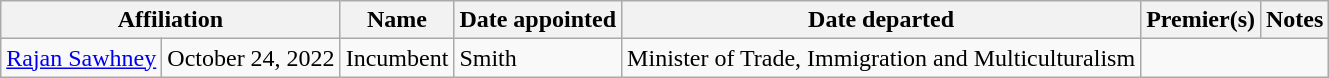<table class="wikitable">
<tr>
<th colspan="2">Affiliation</th>
<th>Name</th>
<th>Date appointed</th>
<th>Date departed</th>
<th>Premier(s)</th>
<th>Notes</th>
</tr>
<tr>
<td><a href='#'>Rajan Sawhney</a></td>
<td>October 24, 2022</td>
<td>Incumbent</td>
<td>Smith</td>
<td>Minister of Trade, Immigration and Multiculturalism</td>
</tr>
</table>
